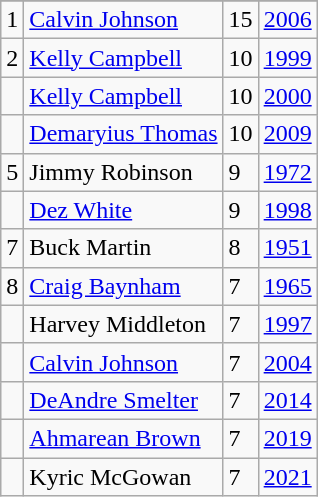<table class="wikitable">
<tr>
</tr>
<tr>
<td>1</td>
<td><a href='#'>Calvin Johnson</a></td>
<td>15</td>
<td><a href='#'>2006</a></td>
</tr>
<tr>
<td>2</td>
<td><a href='#'>Kelly Campbell</a></td>
<td>10</td>
<td><a href='#'>1999</a></td>
</tr>
<tr>
<td></td>
<td><a href='#'>Kelly Campbell</a></td>
<td>10</td>
<td><a href='#'>2000</a></td>
</tr>
<tr>
<td></td>
<td><a href='#'>Demaryius Thomas</a></td>
<td>10</td>
<td><a href='#'>2009</a></td>
</tr>
<tr>
<td>5</td>
<td>Jimmy Robinson</td>
<td>9</td>
<td><a href='#'>1972</a></td>
</tr>
<tr>
<td></td>
<td><a href='#'>Dez White</a></td>
<td>9</td>
<td><a href='#'>1998</a></td>
</tr>
<tr>
<td>7</td>
<td>Buck Martin</td>
<td>8</td>
<td><a href='#'>1951</a></td>
</tr>
<tr>
<td>8</td>
<td><a href='#'>Craig Baynham</a></td>
<td>7</td>
<td><a href='#'>1965</a></td>
</tr>
<tr>
<td></td>
<td>Harvey Middleton</td>
<td>7</td>
<td><a href='#'>1997</a></td>
</tr>
<tr>
<td></td>
<td><a href='#'>Calvin Johnson</a></td>
<td>7</td>
<td><a href='#'>2004</a></td>
</tr>
<tr>
<td></td>
<td><a href='#'>DeAndre Smelter</a></td>
<td>7</td>
<td><a href='#'>2014</a></td>
</tr>
<tr>
<td></td>
<td><a href='#'>Ahmarean Brown</a></td>
<td>7</td>
<td><a href='#'>2019</a></td>
</tr>
<tr>
<td></td>
<td>Kyric McGowan</td>
<td>7</td>
<td><a href='#'>2021</a></td>
</tr>
</table>
